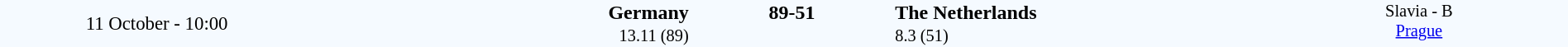<table style="width: 100%; background:#F5FAFF;" cellspacing="0">
<tr>
<td style=font-size:95% align=center rowspan=3 width=20%>11 October - 10:00</td>
</tr>
<tr>
<td width=24% align=right><strong>Germany</strong></td>
<td align=center width=13%><strong>89-51</strong></td>
<td width=24%><strong>The Netherlands</strong></td>
<td style=font-size:85% rowspan=3 valign=top align=center>Slavia - B <br><a href='#'>Prague</a></td>
</tr>
<tr style=font-size:85%>
<td align=right>13.11 (89)</td>
<td align=center></td>
<td>8.3 (51)</td>
</tr>
</table>
